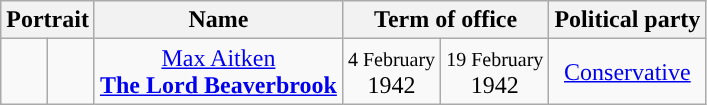<table class="wikitable" style="text-align:Center">
<tr>
<th colspan=2>Portrait</th>
<th>Name</th>
<th colspan=2>Term of office</th>
<th>Political party</th>
</tr>
<tr>
<td style="background-color: "></td>
<td></td>
<td><a href='#'>Max Aitken<br><strong>The Lord Beaverbrook</strong></a></td>
<td><small>4 February</small><br>1942</td>
<td><small>19 February</small><br>1942</td>
<td><a href='#'>Conservative</a></td>
</tr>
</table>
